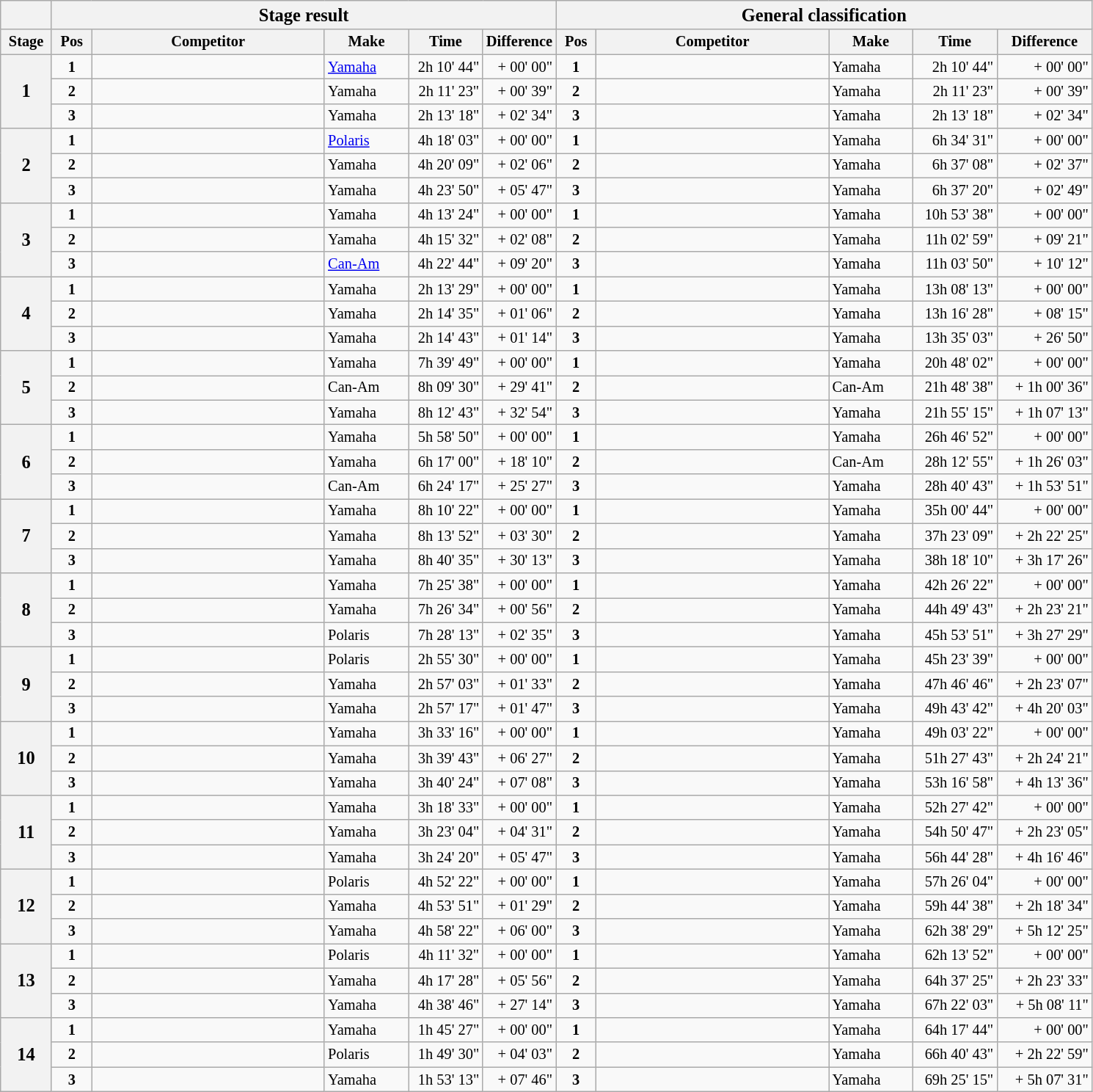<table class="wikitable" style="font-size:85%;">
<tr>
<th></th>
<th colspan=5><big>Stage result </big></th>
<th colspan=5><big>General classification</big></th>
</tr>
<tr>
<th width="40px">Stage</th>
<th width="30px">Pos</th>
<th width="205px">Competitor</th>
<th width="70px">Make</th>
<th width="61px">Time</th>
<th width="60px">Difference</th>
<th width="30px">Pos</th>
<th width="205px">Competitor</th>
<th width="70px">Make</th>
<th width="70px">Time</th>
<th width="80px">Difference</th>
</tr>
<tr>
<th rowspan=3><big>1</big></th>
<td align=center><strong>1</strong></td>
<td></td>
<td><a href='#'>Yamaha</a></td>
<td align=right>2h 10' 44"</td>
<td align=right>+ 00' 00"</td>
<td align=center><strong>1</strong></td>
<td></td>
<td>Yamaha</td>
<td align=right>2h 10' 44"</td>
<td align=right>+ 00' 00"</td>
</tr>
<tr>
<td align=center><strong>2</strong></td>
<td></td>
<td>Yamaha</td>
<td align=right>2h 11' 23"</td>
<td align=right>+ 00' 39"</td>
<td align=center><strong>2</strong></td>
<td></td>
<td>Yamaha</td>
<td align=right>2h 11' 23"</td>
<td align=right>+ 00' 39"</td>
</tr>
<tr>
<td align=center><strong>3</strong></td>
<td></td>
<td>Yamaha</td>
<td align=right>2h 13' 18"</td>
<td align=right>+ 02' 34"</td>
<td align=center><strong>3</strong></td>
<td></td>
<td>Yamaha</td>
<td align=right>2h 13' 18"</td>
<td align=right>+ 02' 34"</td>
</tr>
<tr>
<th rowspan=3><big>2</big></th>
<td align=center><strong>1</strong></td>
<td></td>
<td><a href='#'>Polaris</a></td>
<td align=right>4h 18' 03"</td>
<td align=right>+ 00' 00"</td>
<td align=center><strong>1</strong></td>
<td></td>
<td>Yamaha</td>
<td align=right>6h 34' 31"</td>
<td align=right>+ 00' 00"</td>
</tr>
<tr>
<td align=center><strong>2</strong></td>
<td></td>
<td>Yamaha</td>
<td align=right>4h 20' 09"</td>
<td align=right>+ 02' 06"</td>
<td align=center><strong>2</strong></td>
<td></td>
<td>Yamaha</td>
<td align=right>6h 37' 08"</td>
<td align=right>+ 02' 37"</td>
</tr>
<tr>
<td align=center><strong>3</strong></td>
<td></td>
<td>Yamaha</td>
<td align=right>4h 23' 50"</td>
<td align=right>+ 05' 47"</td>
<td align=center><strong>3</strong></td>
<td></td>
<td>Yamaha</td>
<td align=right>6h 37' 20"</td>
<td align=right>+ 02' 49"</td>
</tr>
<tr>
<th rowspan=3><big>3</big></th>
<td align=center><strong>1</strong></td>
<td></td>
<td>Yamaha</td>
<td align=right>4h 13' 24"</td>
<td align=right>+ 00' 00"</td>
<td align=center><strong>1</strong></td>
<td></td>
<td>Yamaha</td>
<td align=right>10h 53' 38"</td>
<td align=right>+ 00' 00"</td>
</tr>
<tr>
<td align=center><strong>2</strong></td>
<td></td>
<td>Yamaha</td>
<td align=right>4h 15' 32"</td>
<td align=right>+ 02' 08"</td>
<td align=center><strong>2</strong></td>
<td></td>
<td>Yamaha</td>
<td align=right>11h 02' 59"</td>
<td align=right>+ 09' 21"</td>
</tr>
<tr>
<td align=center><strong>3</strong></td>
<td></td>
<td><a href='#'>Can-Am</a></td>
<td align=right>4h 22' 44"</td>
<td align=right>+ 09' 20"</td>
<td align=center><strong>3</strong></td>
<td></td>
<td>Yamaha</td>
<td align=right>11h 03' 50"</td>
<td align=right>+ 10' 12"</td>
</tr>
<tr>
<th rowspan=3><big>4</big></th>
<td align=center><strong>1</strong></td>
<td></td>
<td>Yamaha</td>
<td align=right>2h 13' 29"</td>
<td align=right>+ 00' 00"</td>
<td align=center><strong>1</strong></td>
<td></td>
<td>Yamaha</td>
<td align=right>13h 08' 13"</td>
<td align=right>+ 00' 00"</td>
</tr>
<tr>
<td align=center><strong>2</strong></td>
<td></td>
<td>Yamaha</td>
<td align=right>2h 14' 35"</td>
<td align=right>+ 01' 06"</td>
<td align=center><strong>2</strong></td>
<td></td>
<td>Yamaha</td>
<td align=right>13h 16' 28"</td>
<td align=right>+ 08' 15"</td>
</tr>
<tr>
<td align=center><strong>3</strong></td>
<td></td>
<td>Yamaha</td>
<td align=right>2h 14' 43"</td>
<td align=right>+ 01' 14"</td>
<td align=center><strong>3</strong></td>
<td></td>
<td>Yamaha</td>
<td align=right>13h 35' 03"</td>
<td align=right>+ 26' 50"</td>
</tr>
<tr>
<th rowspan=3><big>5</big></th>
<td align=center><strong>1</strong></td>
<td></td>
<td>Yamaha</td>
<td align=right>7h 39' 49"</td>
<td align=right>+ 00' 00"</td>
<td align=center><strong>1</strong></td>
<td></td>
<td>Yamaha</td>
<td align=right>20h 48' 02"</td>
<td align=right>+ 00' 00"</td>
</tr>
<tr>
<td align=center><strong>2</strong></td>
<td></td>
<td>Can-Am</td>
<td align=right>8h 09' 30"</td>
<td align=right>+ 29' 41"</td>
<td align=center><strong>2</strong></td>
<td></td>
<td>Can-Am</td>
<td align=right>21h 48' 38"</td>
<td align=right>+ 1h 00' 36"</td>
</tr>
<tr>
<td align=center><strong>3</strong></td>
<td></td>
<td>Yamaha</td>
<td align=right>8h 12' 43"</td>
<td align=right>+ 32' 54"</td>
<td align=center><strong>3</strong></td>
<td></td>
<td>Yamaha</td>
<td align=right>21h 55' 15"</td>
<td align=right>+ 1h 07' 13"</td>
</tr>
<tr>
<th rowspan=3><big>6</big></th>
<td align=center><strong>1</strong></td>
<td></td>
<td>Yamaha</td>
<td align=right>5h 58' 50"</td>
<td align=right>+ 00' 00"</td>
<td align=center><strong>1</strong></td>
<td></td>
<td>Yamaha</td>
<td align=right>26h 46' 52"</td>
<td align=right>+ 00' 00"</td>
</tr>
<tr>
<td align=center><strong>2</strong></td>
<td></td>
<td>Yamaha</td>
<td align=right>6h 17' 00"</td>
<td align=right>+ 18' 10"</td>
<td align=center><strong>2</strong></td>
<td></td>
<td>Can-Am</td>
<td align=right>28h 12' 55"</td>
<td align=right>+ 1h 26' 03"</td>
</tr>
<tr>
<td align=center><strong>3</strong></td>
<td></td>
<td>Can-Am</td>
<td align=right>6h 24' 17"</td>
<td align=right>+ 25' 27"</td>
<td align=center><strong>3</strong></td>
<td></td>
<td>Yamaha</td>
<td align=right>28h 40' 43"</td>
<td align=right>+ 1h 53' 51"</td>
</tr>
<tr>
<th rowspan=3><big>7</big></th>
<td align=center><strong>1</strong></td>
<td></td>
<td>Yamaha</td>
<td align=right>8h 10' 22"</td>
<td align=right>+ 00' 00"</td>
<td align=center><strong>1</strong></td>
<td></td>
<td>Yamaha</td>
<td align=right>35h 00' 44"</td>
<td align=right>+ 00' 00"</td>
</tr>
<tr>
<td align=center><strong>2</strong></td>
<td></td>
<td>Yamaha</td>
<td align=right>8h 13' 52"</td>
<td align=right>+ 03' 30"</td>
<td align=center><strong>2</strong></td>
<td></td>
<td>Yamaha</td>
<td align=right>37h 23' 09"</td>
<td align=right>+ 2h 22' 25"</td>
</tr>
<tr>
<td align=center><strong>3</strong></td>
<td></td>
<td>Yamaha</td>
<td align=right>8h 40' 35"</td>
<td align=right>+ 30' 13"</td>
<td align=center><strong>3</strong></td>
<td></td>
<td>Yamaha</td>
<td align=right>38h 18' 10"</td>
<td align=right>+ 3h 17' 26"</td>
</tr>
<tr>
<th rowspan=3><big>8</big></th>
<td align=center><strong>1</strong></td>
<td></td>
<td>Yamaha</td>
<td align=right>7h 25' 38"</td>
<td align=right>+ 00' 00"</td>
<td align=center><strong>1</strong></td>
<td></td>
<td>Yamaha</td>
<td align=right>42h 26' 22"</td>
<td align=right>+ 00' 00"</td>
</tr>
<tr>
<td align=center><strong>2</strong></td>
<td></td>
<td>Yamaha</td>
<td align=right>7h 26' 34"</td>
<td align=right>+ 00' 56"</td>
<td align=center><strong>2</strong></td>
<td></td>
<td>Yamaha</td>
<td align=right>44h 49' 43"</td>
<td align=right>+ 2h 23' 21"</td>
</tr>
<tr>
<td align=center><strong>3</strong></td>
<td></td>
<td>Polaris</td>
<td align=right>7h 28' 13"</td>
<td align=right>+ 02' 35"</td>
<td align=center><strong>3</strong></td>
<td></td>
<td>Yamaha</td>
<td align=right>45h 53' 51"</td>
<td align=right>+ 3h 27' 29"</td>
</tr>
<tr>
<th rowspan=3><big>9</big></th>
<td align=center><strong>1</strong></td>
<td></td>
<td>Polaris</td>
<td align=right>2h 55' 30"</td>
<td align=right>+ 00' 00"</td>
<td align=center><strong>1</strong></td>
<td></td>
<td>Yamaha</td>
<td align=right>45h 23' 39"</td>
<td align=right>+ 00' 00"</td>
</tr>
<tr>
<td align=center><strong>2</strong></td>
<td></td>
<td>Yamaha</td>
<td align=right>2h 57' 03"</td>
<td align=right>+ 01' 33"</td>
<td align=center><strong>2</strong></td>
<td></td>
<td>Yamaha</td>
<td align=right>47h 46' 46"</td>
<td align=right>+ 2h 23' 07"</td>
</tr>
<tr>
<td align=center><strong>3</strong></td>
<td></td>
<td>Yamaha</td>
<td align=right>2h 57' 17"</td>
<td align=right>+ 01' 47"</td>
<td align=center><strong>3</strong></td>
<td></td>
<td>Yamaha</td>
<td align=right>49h 43' 42"</td>
<td align=right>+ 4h 20' 03"</td>
</tr>
<tr>
<th rowspan=3><big>10</big></th>
<td align=center><strong>1</strong></td>
<td></td>
<td>Yamaha</td>
<td align=right>3h 33' 16"</td>
<td align=right>+ 00' 00"</td>
<td align=center><strong>1</strong></td>
<td></td>
<td>Yamaha</td>
<td align=right>49h 03' 22"</td>
<td align=right>+ 00' 00"</td>
</tr>
<tr>
<td align=center><strong>2</strong></td>
<td></td>
<td>Yamaha</td>
<td align=right>3h 39' 43"</td>
<td align=right>+ 06' 27"</td>
<td align=center><strong>2</strong></td>
<td></td>
<td>Yamaha</td>
<td align=right>51h 27' 43"</td>
<td align=right>+ 2h 24' 21"</td>
</tr>
<tr>
<td align=center><strong>3</strong></td>
<td></td>
<td>Yamaha</td>
<td align=right>3h 40' 24"</td>
<td align=right>+ 07' 08"</td>
<td align=center><strong>3</strong></td>
<td></td>
<td>Yamaha</td>
<td align=right>53h 16' 58"</td>
<td align=right>+ 4h 13' 36"</td>
</tr>
<tr>
<th rowspan=3><big>11</big></th>
<td align=center><strong>1</strong></td>
<td></td>
<td>Yamaha</td>
<td align=right>3h 18' 33"</td>
<td align=right>+ 00' 00"</td>
<td align=center><strong>1</strong></td>
<td></td>
<td>Yamaha</td>
<td align=right>52h 27' 42"</td>
<td align=right>+ 00' 00"</td>
</tr>
<tr>
<td align=center><strong>2</strong></td>
<td></td>
<td>Yamaha</td>
<td align=right>3h 23' 04"</td>
<td align=right>+ 04' 31"</td>
<td align=center><strong>2</strong></td>
<td></td>
<td>Yamaha</td>
<td align=right>54h 50' 47"</td>
<td align=right>+ 2h 23' 05"</td>
</tr>
<tr>
<td align=center><strong>3</strong></td>
<td></td>
<td>Yamaha</td>
<td align=right>3h 24' 20"</td>
<td align=right>+ 05' 47"</td>
<td align=center><strong>3</strong></td>
<td></td>
<td>Yamaha</td>
<td align=right>56h 44' 28"</td>
<td align=right>+ 4h 16' 46"</td>
</tr>
<tr>
<th rowspan=3><big>12</big></th>
<td align=center><strong>1</strong></td>
<td></td>
<td>Polaris</td>
<td align=right>4h 52' 22"</td>
<td align=right>+ 00' 00"</td>
<td align=center><strong>1</strong></td>
<td></td>
<td>Yamaha</td>
<td align=right>57h 26' 04"</td>
<td align=right>+ 00' 00"</td>
</tr>
<tr>
<td align=center><strong>2</strong></td>
<td></td>
<td>Yamaha</td>
<td align=right>4h 53' 51"</td>
<td align=right>+ 01' 29"</td>
<td align=center><strong>2</strong></td>
<td></td>
<td>Yamaha</td>
<td align=right>59h 44' 38"</td>
<td align=right>+ 2h 18' 34"</td>
</tr>
<tr>
<td align=center><strong>3</strong></td>
<td></td>
<td>Yamaha</td>
<td align=right>4h 58' 22"</td>
<td align=right>+ 06' 00"</td>
<td align=center><strong>3</strong></td>
<td></td>
<td>Yamaha</td>
<td align=right>62h 38' 29"</td>
<td align=right>+ 5h 12' 25"</td>
</tr>
<tr>
<th rowspan=3><big>13</big></th>
<td align=center><strong>1</strong></td>
<td></td>
<td>Polaris</td>
<td align=right>4h 11' 32"</td>
<td align=right>+ 00' 00"</td>
<td align=center><strong>1</strong></td>
<td></td>
<td>Yamaha</td>
<td align=right>62h 13' 52"</td>
<td align=right>+ 00' 00"</td>
</tr>
<tr>
<td align=center><strong>2</strong></td>
<td></td>
<td>Yamaha</td>
<td align=right>4h 17' 28"</td>
<td align=right>+ 05' 56"</td>
<td align=center><strong>2</strong></td>
<td></td>
<td>Yamaha</td>
<td align=right>64h 37' 25"</td>
<td align=right>+ 2h 23' 33"</td>
</tr>
<tr>
<td align=center><strong>3</strong></td>
<td></td>
<td>Yamaha</td>
<td align=right>4h 38' 46"</td>
<td align=right>+ 27' 14"</td>
<td align=center><strong>3</strong></td>
<td></td>
<td>Yamaha</td>
<td align=right>67h 22' 03"</td>
<td align=right>+ 5h 08' 11"</td>
</tr>
<tr>
<th rowspan=3><big>14</big></th>
<td align=center><strong>1</strong></td>
<td></td>
<td>Yamaha</td>
<td align=right>1h 45' 27"</td>
<td align=right>+ 00' 00"</td>
<td align=center><strong>1</strong></td>
<td></td>
<td>Yamaha</td>
<td align=right>64h 17' 44"</td>
<td align=right>+ 00' 00"</td>
</tr>
<tr>
<td align=center><strong>2</strong></td>
<td></td>
<td>Polaris</td>
<td align=right>1h 49' 30"</td>
<td align=right>+ 04' 03"</td>
<td align=center><strong>2</strong></td>
<td></td>
<td>Yamaha</td>
<td align=right>66h 40' 43"</td>
<td align=right>+ 2h 22' 59"</td>
</tr>
<tr>
<td align=center><strong>3</strong></td>
<td></td>
<td>Yamaha</td>
<td align=right>1h 53' 13"</td>
<td align=right>+ 07' 46"</td>
<td align=center><strong>3</strong></td>
<td></td>
<td>Yamaha</td>
<td align=right>69h 25' 15"</td>
<td align=right>+ 5h 07' 31"</td>
</tr>
</table>
